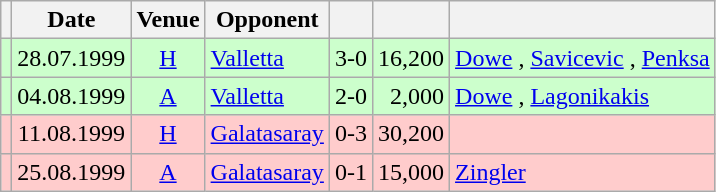<table class="wikitable" Style="text-align: center">
<tr>
<th></th>
<th>Date</th>
<th>Venue</th>
<th>Opponent</th>
<th></th>
<th></th>
<th></th>
</tr>
<tr style="background:#cfc">
<td></td>
<td>28.07.1999</td>
<td><a href='#'>H</a></td>
<td align="left"><a href='#'>Valletta</a> </td>
<td>3-0</td>
<td align="right">16,200</td>
<td align="left"><a href='#'>Dowe</a> , <a href='#'>Savicevic</a> , <a href='#'>Penksa</a> </td>
</tr>
<tr style="background:#cfc">
<td></td>
<td>04.08.1999</td>
<td><a href='#'>A</a></td>
<td align="left"><a href='#'>Valletta</a> </td>
<td>2-0</td>
<td align="right">2,000</td>
<td align="left"><a href='#'>Dowe</a> , <a href='#'>Lagonikakis</a> </td>
</tr>
<tr style="background:#fcc">
<td></td>
<td>11.08.1999</td>
<td><a href='#'>H</a></td>
<td align="left"><a href='#'>Galatasaray</a> </td>
<td>0-3</td>
<td align="right">30,200</td>
<td align="left"></td>
</tr>
<tr style="background:#fcc">
<td></td>
<td>25.08.1999</td>
<td><a href='#'>A</a></td>
<td align="left"><a href='#'>Galatasaray</a> </td>
<td>0-1</td>
<td align="right">15,000</td>
<td align="left"><a href='#'>Zingler</a> </td>
</tr>
</table>
